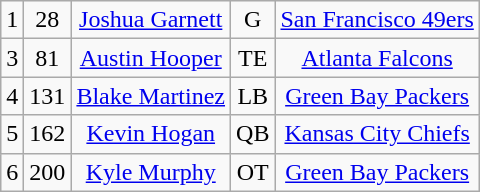<table class="wikitable" style="text-align:center">
<tr>
<td>1</td>
<td>28</td>
<td><a href='#'>Joshua Garnett</a></td>
<td>G</td>
<td><a href='#'>San Francisco 49ers</a></td>
</tr>
<tr>
<td>3</td>
<td>81</td>
<td><a href='#'>Austin Hooper</a></td>
<td>TE</td>
<td><a href='#'>Atlanta Falcons</a></td>
</tr>
<tr>
<td>4</td>
<td>131</td>
<td><a href='#'>Blake Martinez</a></td>
<td>LB</td>
<td><a href='#'>Green Bay Packers</a></td>
</tr>
<tr>
<td>5</td>
<td>162</td>
<td><a href='#'>Kevin Hogan</a></td>
<td>QB</td>
<td><a href='#'>Kansas City Chiefs</a></td>
</tr>
<tr>
<td>6</td>
<td>200</td>
<td><a href='#'>Kyle Murphy</a></td>
<td>OT</td>
<td><a href='#'>Green Bay Packers</a></td>
</tr>
</table>
